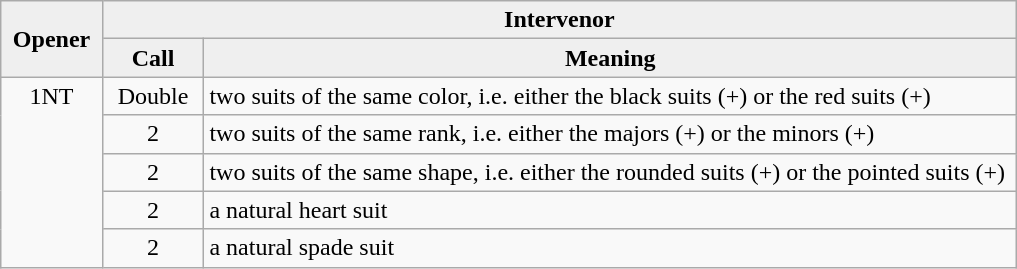<table class="wikitable">
<tr>
<td rowspan=2 style="background: #EFEFEF" align=center width=10%><strong>Opener</strong></td>
<td colspan="2" align=center style="background: #EFEFEF" width=85%><strong>Intervenor</strong></td>
</tr>
<tr>
<td align=center style="background: #EFEFEF" width=10%><strong>Call</strong></td>
<td align=center style="background: #EFEFEF" width=85%><strong>Meaning</strong></td>
</tr>
<tr align="left" valign="top">
<td rowspan="5" align=center>1NT</td>
<td align=center>Double</td>
<td align="left">two suits of the same color, i.e. either the black suits (+) or the red suits (+)</td>
</tr>
<tr>
<td valign=top align=center>2</td>
<td>two suits of the same rank, i.e. either the majors (+) or the minors (+)</td>
</tr>
<tr>
<td valign=top align=center>2</td>
<td>two suits of the same shape, i.e. either the rounded suits (+) or the pointed suits (+) </td>
</tr>
<tr>
<td valign=top align=center>2</td>
<td>a natural heart suit</td>
</tr>
<tr>
<td Valign=top align=center>2</td>
<td>a natural spade suit</td>
</tr>
</table>
